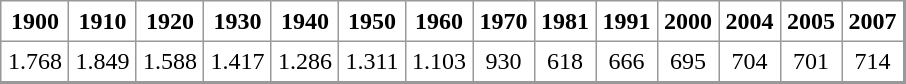<table align="center" rules="all" cellspacing="0" cellpadding="4" style="border: 1px solid #999; border-right: 2px solid #999; border-bottom:2px solid #999">
<tr>
<th>1900</th>
<th>1910</th>
<th>1920</th>
<th>1930</th>
<th>1940</th>
<th>1950</th>
<th>1960</th>
<th>1970</th>
<th>1981</th>
<th>1991</th>
<th>2000</th>
<th>2004</th>
<th>2005</th>
<th>2007</th>
</tr>
<tr>
<td align=center>1.768</td>
<td align=center>1.849</td>
<td align=center>1.588</td>
<td align=center>1.417</td>
<td align=center>1.286</td>
<td align=center>1.311</td>
<td align=center>1.103</td>
<td align=center>930</td>
<td align=center>618</td>
<td align=center>666</td>
<td align=center>695</td>
<td align=center>704</td>
<td align=center>701</td>
<td align=center>714</td>
</tr>
</table>
